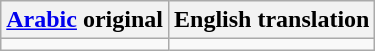<table class="wikitable">
<tr>
<th><a href='#'>Arabic</a> original</th>
<th>English translation</th>
</tr>
<tr style="vertical-align:top; white-space:nowrap;">
<td></td>
<td></td>
</tr>
</table>
